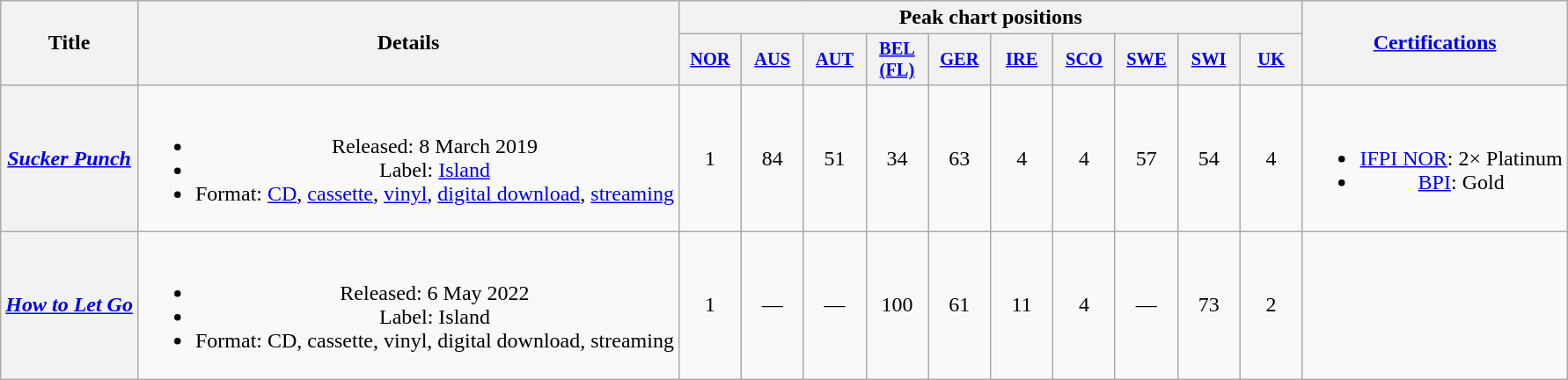<table class="wikitable plainrowheaders" style="text-align:center;">
<tr>
<th scope="col" rowspan="2">Title</th>
<th scope="col" rowspan="2">Details</th>
<th scope="col" colspan="10">Peak chart positions</th>
<th scope="col" rowspan="2"><a href='#'>Certifications</a></th>
</tr>
<tr>
<th scope="col" style="width:3em;font-size:85%;"><a href='#'>NOR</a><br></th>
<th scope="col" style="width:3em;font-size:85%;"><a href='#'>AUS</a><br></th>
<th scope="col" style="width:3em;font-size:85%;"><a href='#'>AUT</a><br></th>
<th scope="col" style="width:3em;font-size:85%;"><a href='#'>BEL<br>(FL)</a><br></th>
<th scope="col" style="width:3em;font-size:85%;"><a href='#'>GER</a><br></th>
<th scope="col" style="width:3em;font-size:85%;"><a href='#'>IRE</a><br></th>
<th scope="col" style="width:3em;font-size:85%;"><a href='#'>SCO</a><br></th>
<th scope="col" style="width:3em;font-size:85%;"><a href='#'>SWE</a><br></th>
<th scope="col" style="width:3em;font-size:85%;"><a href='#'>SWI</a><br></th>
<th scope="col" style="width:3em;font-size:85%;"><a href='#'>UK</a><br></th>
</tr>
<tr>
<th scope="row"><em><a href='#'>Sucker Punch</a></em></th>
<td><br><ul><li>Released: 8 March 2019</li><li>Label: <a href='#'>Island</a></li><li>Format: <a href='#'>CD</a>, <a href='#'>cassette</a>, <a href='#'>vinyl</a>, <a href='#'>digital download</a>, <a href='#'>streaming</a></li></ul></td>
<td>1</td>
<td>84</td>
<td>51</td>
<td>34</td>
<td>63</td>
<td>4</td>
<td>4</td>
<td>57</td>
<td>54</td>
<td>4</td>
<td><br><ul><li><a href='#'>IFPI NOR</a>: 2× Platinum</li><li><a href='#'>BPI</a>: Gold</li></ul></td>
</tr>
<tr>
<th scope="row"><em><a href='#'>How to Let Go</a></em></th>
<td><br><ul><li>Released: 6 May 2022</li><li>Label: Island</li><li>Format: CD, cassette, vinyl, digital download, streaming</li></ul></td>
<td>1<br></td>
<td>—</td>
<td>—</td>
<td>100</td>
<td>61</td>
<td>11<br></td>
<td>4</td>
<td>—</td>
<td>73</td>
<td>2</td>
<td></td>
</tr>
</table>
